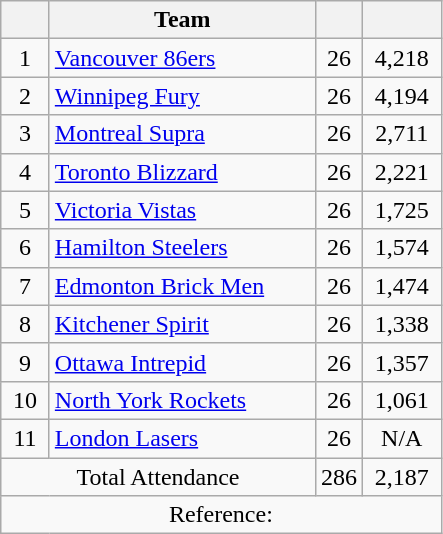<table class="wikitable">
<tr>
<th width="25"></th>
<th width="170">Team</th>
<th></th>
<th width="45"></th>
</tr>
<tr>
<td align="center">1</td>
<td><a href='#'>Vancouver 86ers</a></td>
<td align="center">26</td>
<td align="center">4,218</td>
</tr>
<tr>
<td align="center">2</td>
<td><a href='#'>Winnipeg Fury</a></td>
<td align="center">26</td>
<td align="center">4,194</td>
</tr>
<tr>
<td align="center">3</td>
<td><a href='#'>Montreal Supra</a></td>
<td align="center">26</td>
<td align="center">2,711</td>
</tr>
<tr>
<td align="center">4</td>
<td><a href='#'>Toronto Blizzard</a></td>
<td align="center">26</td>
<td align="center">2,221</td>
</tr>
<tr>
<td align="center">5</td>
<td><a href='#'>Victoria Vistas</a></td>
<td align="center">26</td>
<td align="center">1,725</td>
</tr>
<tr>
<td align="center">6</td>
<td><a href='#'>Hamilton Steelers</a></td>
<td align="center">26</td>
<td align="center">1,574</td>
</tr>
<tr>
<td align="center">7</td>
<td><a href='#'>Edmonton Brick Men</a></td>
<td align="center">26</td>
<td align="center">1,474</td>
</tr>
<tr>
<td align="center">8</td>
<td><a href='#'>Kitchener Spirit</a></td>
<td align="center">26</td>
<td align="center">1,338</td>
</tr>
<tr>
<td align="center">9</td>
<td><a href='#'>Ottawa Intrepid</a></td>
<td align="center">26</td>
<td align="center">1,357</td>
</tr>
<tr>
<td align="center">10</td>
<td><a href='#'>North York Rockets</a></td>
<td align="center">26</td>
<td align="center">1,061</td>
</tr>
<tr>
<td align="center">11</td>
<td><a href='#'>London Lasers</a></td>
<td align="center">26</td>
<td align="center">N/A</td>
</tr>
<tr>
<td colspan="2" align="center">Total Attendance</td>
<td align="center">286</td>
<td align="center">2,187</td>
</tr>
<tr>
<td colspan="4" align="center">Reference:</td>
</tr>
</table>
